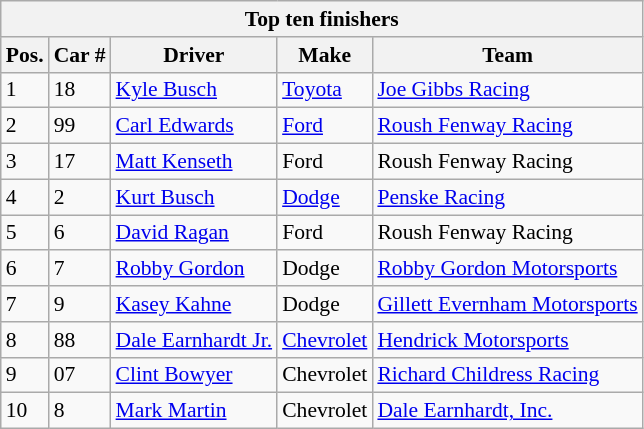<table class="wikitable" style="font-size:90%;">
<tr>
<th colspan="9">Top ten finishers</th>
</tr>
<tr>
<th>Pos.</th>
<th>Car #</th>
<th>Driver</th>
<th>Make</th>
<th>Team</th>
</tr>
<tr>
<td>1</td>
<td>18</td>
<td><a href='#'>Kyle Busch</a></td>
<td><a href='#'>Toyota</a></td>
<td><a href='#'>Joe Gibbs Racing</a></td>
</tr>
<tr>
<td>2</td>
<td>99</td>
<td><a href='#'>Carl Edwards</a></td>
<td><a href='#'>Ford</a></td>
<td><a href='#'>Roush Fenway Racing</a></td>
</tr>
<tr>
<td>3</td>
<td>17</td>
<td><a href='#'>Matt Kenseth</a></td>
<td>Ford</td>
<td>Roush Fenway Racing</td>
</tr>
<tr>
<td>4</td>
<td>2</td>
<td><a href='#'>Kurt Busch</a></td>
<td><a href='#'>Dodge</a></td>
<td><a href='#'>Penske Racing</a></td>
</tr>
<tr>
<td>5</td>
<td>6</td>
<td><a href='#'>David Ragan</a></td>
<td>Ford</td>
<td>Roush Fenway Racing</td>
</tr>
<tr>
<td>6</td>
<td>7</td>
<td><a href='#'>Robby Gordon</a></td>
<td>Dodge</td>
<td><a href='#'>Robby Gordon Motorsports</a></td>
</tr>
<tr>
<td>7</td>
<td>9</td>
<td><a href='#'>Kasey Kahne</a></td>
<td>Dodge</td>
<td><a href='#'>Gillett Evernham Motorsports</a></td>
</tr>
<tr>
<td>8</td>
<td>88</td>
<td><a href='#'>Dale Earnhardt Jr.</a></td>
<td><a href='#'>Chevrolet</a></td>
<td><a href='#'>Hendrick Motorsports</a></td>
</tr>
<tr>
<td>9</td>
<td>07</td>
<td><a href='#'>Clint Bowyer</a></td>
<td>Chevrolet</td>
<td><a href='#'>Richard Childress Racing</a></td>
</tr>
<tr>
<td>10</td>
<td>8</td>
<td><a href='#'>Mark Martin</a></td>
<td>Chevrolet</td>
<td><a href='#'>Dale Earnhardt, Inc.</a></td>
</tr>
</table>
